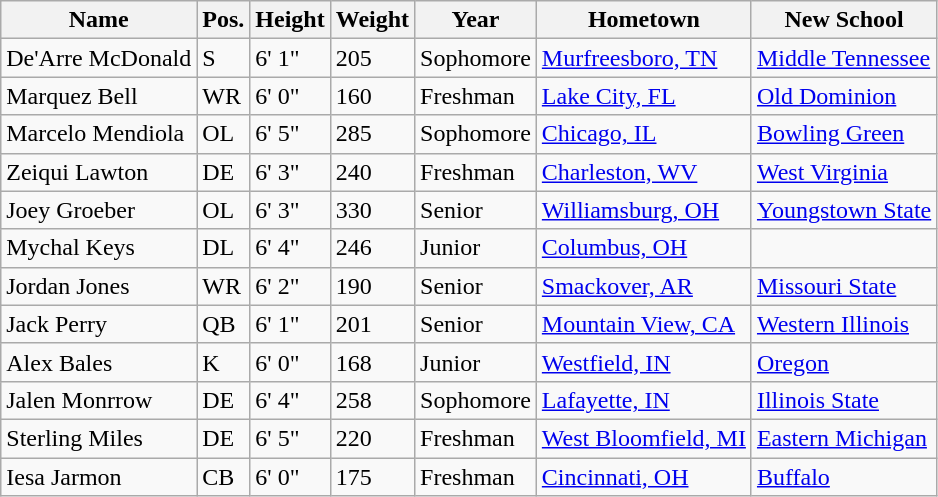<table class="wikitable sortable">
<tr>
<th>Name</th>
<th>Pos.</th>
<th>Height</th>
<th>Weight</th>
<th>Year</th>
<th>Hometown</th>
<th class="unsortable">New School</th>
</tr>
<tr>
<td>De'Arre McDonald</td>
<td>S</td>
<td>6' 1"</td>
<td>205</td>
<td> Sophomore</td>
<td><a href='#'>Murfreesboro, TN</a></td>
<td><a href='#'>Middle Tennessee</a></td>
</tr>
<tr>
<td>Marquez Bell</td>
<td>WR</td>
<td>6' 0"</td>
<td>160</td>
<td> Freshman</td>
<td><a href='#'>Lake City, FL</a></td>
<td><a href='#'>Old Dominion</a></td>
</tr>
<tr>
<td>Marcelo Mendiola</td>
<td>OL</td>
<td>6' 5"</td>
<td>285</td>
<td> Sophomore</td>
<td><a href='#'>Chicago, IL</a></td>
<td><a href='#'>Bowling Green</a></td>
</tr>
<tr>
<td>Zeiqui Lawton</td>
<td>DE</td>
<td>6' 3"</td>
<td>240</td>
<td>Freshman</td>
<td><a href='#'>Charleston, WV</a></td>
<td><a href='#'>West Virginia</a></td>
</tr>
<tr>
<td>Joey Groeber</td>
<td>OL</td>
<td>6' 3"</td>
<td>330</td>
<td>Senior</td>
<td><a href='#'>Williamsburg, OH</a></td>
<td><a href='#'>Youngstown State</a></td>
</tr>
<tr>
<td>Mychal Keys</td>
<td>DL</td>
<td>6' 4"</td>
<td>246</td>
<td> Junior</td>
<td><a href='#'>Columbus, OH</a></td>
<td></td>
</tr>
<tr>
<td>Jordan Jones</td>
<td>WR</td>
<td>6' 2"</td>
<td>190</td>
<td> Senior</td>
<td><a href='#'>Smackover, AR</a></td>
<td><a href='#'>Missouri State</a></td>
</tr>
<tr>
<td>Jack Perry</td>
<td>QB</td>
<td>6' 1"</td>
<td>201</td>
<td>Senior</td>
<td><a href='#'>Mountain View, CA</a></td>
<td><a href='#'>Western Illinois</a></td>
</tr>
<tr>
<td>Alex Bales</td>
<td>K</td>
<td>6' 0"</td>
<td>168</td>
<td>Junior</td>
<td><a href='#'>Westfield, IN</a></td>
<td><a href='#'>Oregon</a></td>
</tr>
<tr>
<td>Jalen Monrrow</td>
<td>DE</td>
<td>6' 4"</td>
<td>258</td>
<td>Sophomore</td>
<td><a href='#'>Lafayette, IN</a></td>
<td><a href='#'>Illinois State</a></td>
</tr>
<tr>
<td>Sterling Miles</td>
<td>DE</td>
<td>6' 5"</td>
<td>220</td>
<td>Freshman</td>
<td><a href='#'>West Bloomfield, MI</a></td>
<td><a href='#'>Eastern Michigan</a></td>
</tr>
<tr>
<td>Iesa Jarmon</td>
<td>CB</td>
<td>6' 0"</td>
<td>175</td>
<td>Freshman</td>
<td><a href='#'>Cincinnati, OH</a></td>
<td><a href='#'>Buffalo</a></td>
</tr>
</table>
